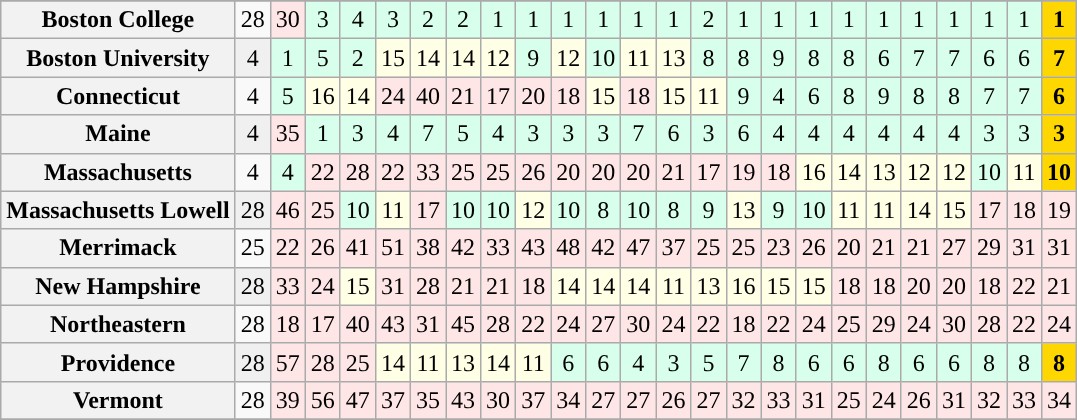<table class="wikitable sortable" style="text-align: center;">
<tr>
</tr>
<tr>
<th>Boston College</th>
<td>28</td>
<td bgcolor=FFE6E6>30</td>
<td bgcolor=D8FFEB>3</td>
<td bgcolor=D8FFEB>4</td>
<td bgcolor=D8FFEB>3</td>
<td bgcolor=D8FFEB>2</td>
<td bgcolor=D8FFEB>2</td>
<td bgcolor=D8FFEB>1</td>
<td bgcolor=D8FFEB>1</td>
<td bgcolor=D8FFEB>1</td>
<td bgcolor=D8FFEB>1</td>
<td bgcolor=D8FFEB>1</td>
<td bgcolor=D8FFEB>1</td>
<td bgcolor=D8FFEB>2</td>
<td bgcolor=D8FFEB>1</td>
<td bgcolor=D8FFEB>1</td>
<td bgcolor=D8FFEB>1</td>
<td bgcolor=D8FFEB>1</td>
<td bgcolor=D8FFEB>1</td>
<td bgcolor=D8FFEB>1</td>
<td bgcolor=D8FFEB>1</td>
<td bgcolor=D8FFEB>1</td>
<td bgcolor=D8FFEB>1</td>
<td bgcolor=gold><strong>1</strong></td>
</tr>
<tr bgcolor=f0f0f0>
<th>Boston University</th>
<td>4</td>
<td bgcolor=D8FFEB>1</td>
<td bgcolor=D8FFEB>5</td>
<td bgcolor=D8FFEB>2</td>
<td bgcolor=FFFFE6>15</td>
<td bgcolor=FFFFE6>14</td>
<td bgcolor=FFFFE6>14</td>
<td bgcolor=FFFFE6>12</td>
<td bgcolor=D8FFEB>9</td>
<td bgcolor=FFFFE6>12</td>
<td bgcolor=D8FFEB>10</td>
<td bgcolor=FFFFE6>11</td>
<td bgcolor=FFFFE6>13</td>
<td bgcolor=D8FFEB>8</td>
<td bgcolor=D8FFEB>8</td>
<td bgcolor=D8FFEB>9</td>
<td bgcolor=D8FFEB>8</td>
<td bgcolor=D8FFEB>8</td>
<td bgcolor=D8FFEB>6</td>
<td bgcolor=D8FFEB>7</td>
<td bgcolor=D8FFEB>7</td>
<td bgcolor=D8FFEB>6</td>
<td bgcolor=D8FFEB>6</td>
<td bgcolor=gold><strong>7</strong></td>
</tr>
<tr>
<th>Connecticut</th>
<td>4</td>
<td bgcolor=D8FFEB>5</td>
<td bgcolor=FFFFE6>16</td>
<td bgcolor=FFFFE6>14</td>
<td bgcolor=FFE6E6>24</td>
<td bgcolor=FFE6E6>40</td>
<td bgcolor=FFE6E6>21</td>
<td bgcolor=FFE6E6>17</td>
<td bgcolor=FFE6E6>20</td>
<td bgcolor=FFE6E6>18</td>
<td bgcolor=FFFFE6>15</td>
<td bgcolor=FFE6E6>18</td>
<td bgcolor=FFFFE6>15</td>
<td bgcolor=FFFFE6>11</td>
<td bgcolor=D8FFEB>9</td>
<td bgcolor=D8FFEB>4</td>
<td bgcolor=D8FFEB>6</td>
<td bgcolor=D8FFEB>8</td>
<td bgcolor=D8FFEB>9</td>
<td bgcolor=D8FFEB>8</td>
<td bgcolor=D8FFEB>8</td>
<td bgcolor=D8FFEB>7</td>
<td bgcolor=D8FFEB>7</td>
<td bgcolor=gold><strong>6</strong></td>
</tr>
<tr bgcolor=f0f0f0>
<th>Maine</th>
<td>4</td>
<td bgcolor=FFE6E6>35</td>
<td bgcolor=D8FFEB>1</td>
<td bgcolor=D8FFEB>3</td>
<td bgcolor=D8FFEB>4</td>
<td bgcolor=D8FFEB>7</td>
<td bgcolor=D8FFEB>5</td>
<td bgcolor=D8FFEB>4</td>
<td bgcolor=D8FFEB>3</td>
<td bgcolor=D8FFEB>3</td>
<td bgcolor=D8FFEB>3</td>
<td bgcolor=D8FFEB>7</td>
<td bgcolor=D8FFEB>6</td>
<td bgcolor=D8FFEB>3</td>
<td bgcolor=D8FFEB>6</td>
<td bgcolor=D8FFEB>4</td>
<td bgcolor=D8FFEB>4</td>
<td bgcolor=D8FFEB>4</td>
<td bgcolor=D8FFEB>4</td>
<td bgcolor=D8FFEB>4</td>
<td bgcolor=D8FFEB>4</td>
<td bgcolor=D8FFEB>3</td>
<td bgcolor=D8FFEB>3</td>
<td bgcolor=gold><strong>3</strong></td>
</tr>
<tr>
<th>Massachusetts</th>
<td>4</td>
<td bgcolor=D8FFEB>4</td>
<td bgcolor=FFE6E6>22</td>
<td bgcolor=FFE6E6>28</td>
<td bgcolor=FFE6E6>22</td>
<td bgcolor=FFE6E6>33</td>
<td bgcolor=FFE6E6>25</td>
<td bgcolor=FFE6E6>25</td>
<td bgcolor=FFE6E6>26</td>
<td bgcolor=FFE6E6>20</td>
<td bgcolor=FFE6E6>20</td>
<td bgcolor=FFE6E6>20</td>
<td bgcolor=FFE6E6>21</td>
<td bgcolor=FFE6E6>17</td>
<td bgcolor=FFE6E6>19</td>
<td bgcolor=FFE6E6>18</td>
<td bgcolor=FFFFE6>16</td>
<td bgcolor=FFFFE6>14</td>
<td bgcolor=FFFFE6>13</td>
<td bgcolor=FFFFE6>12</td>
<td bgcolor=FFFFE6>12</td>
<td bgcolor=D8FFEB>10</td>
<td bgcolor=FFFFE6>11</td>
<td bgcolor=gold><strong>10</strong></td>
</tr>
<tr bgcolor=f0f0f0>
<th>Massachusetts Lowell</th>
<td>28</td>
<td bgcolor=FFE6E6>46</td>
<td bgcolor=FFE6E6>25</td>
<td bgcolor=D8FFEB>10</td>
<td bgcolor=FFFFE6>11</td>
<td bgcolor=FFE6E6>17</td>
<td bgcolor=D8FFEB>10</td>
<td bgcolor=D8FFEB>10</td>
<td bgcolor=FFFFE6>12</td>
<td bgcolor=D8FFEB>10</td>
<td bgcolor=D8FFEB>8</td>
<td bgcolor=D8FFEB>10</td>
<td bgcolor=D8FFEB>8</td>
<td bgcolor=D8FFEB>9</td>
<td bgcolor=FFFFE6>13</td>
<td bgcolor=D8FFEB>9</td>
<td bgcolor=D8FFEB>10</td>
<td bgcolor=FFFFE6>11</td>
<td bgcolor=FFFFE6>11</td>
<td bgcolor=FFFFE6>14</td>
<td bgcolor=FFFFE6>15</td>
<td bgcolor=FFE6E6>17</td>
<td bgcolor=FFE6E6>18</td>
<td bgcolor=FFE6E6>19</td>
</tr>
<tr>
<th>Merrimack</th>
<td>25</td>
<td bgcolor=FFE6E6>22</td>
<td bgcolor=FFE6E6>26</td>
<td bgcolor=FFE6E6>41</td>
<td bgcolor=FFE6E6>51</td>
<td bgcolor=FFE6E6>38</td>
<td bgcolor=FFE6E6>42</td>
<td bgcolor=FFE6E6>33</td>
<td bgcolor=FFE6E6>43</td>
<td bgcolor=FFE6E6>48</td>
<td bgcolor=FFE6E6>42</td>
<td bgcolor=FFE6E6>47</td>
<td bgcolor=FFE6E6>37</td>
<td bgcolor=FFE6E6>25</td>
<td bgcolor=FFE6E6>25</td>
<td bgcolor=FFE6E6>23</td>
<td bgcolor=FFE6E6>26</td>
<td bgcolor=FFE6E6>20</td>
<td bgcolor=FFE6E6>21</td>
<td bgcolor=FFE6E6>21</td>
<td bgcolor=FFE6E6>27</td>
<td bgcolor=FFE6E6>29</td>
<td bgcolor=FFE6E6>31</td>
<td bgcolor=FFE6E6>31</td>
</tr>
<tr bgcolor=f0f0f0>
<th>New Hampshire</th>
<td>28</td>
<td bgcolor=FFE6E6>33</td>
<td bgcolor=FFE6E6>24</td>
<td bgcolor=FFFFE6>15</td>
<td bgcolor=FFE6E6>31</td>
<td bgcolor=FFE6E6>28</td>
<td bgcolor=FFE6E6>21</td>
<td bgcolor=FFE6E6>21</td>
<td bgcolor=FFE6E6>18</td>
<td bgcolor=FFFFE6>14</td>
<td bgcolor=FFFFE6>14</td>
<td bgcolor=FFFFE6>14</td>
<td bgcolor=FFFFE6>11</td>
<td bgcolor=FFFFE6>13</td>
<td bgcolor=FFFFE6>16</td>
<td bgcolor=FFFFE6>15</td>
<td bgcolor=FFFFE6>15</td>
<td bgcolor=FFE6E6>18</td>
<td bgcolor=FFE6E6>18</td>
<td bgcolor=FFE6E6>20</td>
<td bgcolor=FFE6E6>20</td>
<td bgcolor=FFE6E6>18</td>
<td bgcolor=FFE6E6>22</td>
<td bgcolor=FFE6E6>21</td>
</tr>
<tr>
<th>Northeastern</th>
<td>28</td>
<td bgcolor=FFE6E6>18</td>
<td bgcolor=FFE6E6>17</td>
<td bgcolor=FFE6E6>40</td>
<td bgcolor=FFE6E6>43</td>
<td bgcolor=FFE6E6>31</td>
<td bgcolor=FFE6E6>45</td>
<td bgcolor=FFE6E6>28</td>
<td bgcolor=FFE6E6>22</td>
<td bgcolor=FFE6E6>24</td>
<td bgcolor=FFE6E6>27</td>
<td bgcolor=FFE6E6>30</td>
<td bgcolor=FFE6E6>24</td>
<td bgcolor=FFE6E6>22</td>
<td bgcolor=FFE6E6>18</td>
<td bgcolor=FFE6E6>22</td>
<td bgcolor=FFE6E6>24</td>
<td bgcolor=FFE6E6>25</td>
<td bgcolor=FFE6E6>29</td>
<td bgcolor=FFE6E6>24</td>
<td bgcolor=FFE6E6>30</td>
<td bgcolor=FFE6E6>28</td>
<td bgcolor=FFE6E6>22</td>
<td bgcolor=FFE6E6>24</td>
</tr>
<tr bgcolor=f0f0f0>
<th>Providence</th>
<td>28</td>
<td bgcolor=FFE6E6>57</td>
<td bgcolor=FFE6E6>28</td>
<td bgcolor=FFE6E6>25</td>
<td bgcolor=FFFFE6>14</td>
<td bgcolor=FFFFE6>11</td>
<td bgcolor=FFFFE6>13</td>
<td bgcolor=FFFFE6>14</td>
<td bgcolor=FFFFE6>11</td>
<td bgcolor=D8FFEB>6</td>
<td bgcolor=D8FFEB>6</td>
<td bgcolor=D8FFEB>4</td>
<td bgcolor=D8FFEB>3</td>
<td bgcolor=D8FFEB>5</td>
<td bgcolor=D8FFEB>7</td>
<td bgcolor=D8FFEB>8</td>
<td bgcolor=D8FFEB>6</td>
<td bgcolor=D8FFEB>6</td>
<td bgcolor=D8FFEB>8</td>
<td bgcolor=D8FFEB>6</td>
<td bgcolor=D8FFEB>6</td>
<td bgcolor=D8FFEB>8</td>
<td bgcolor=D8FFEB>8</td>
<td bgcolor=gold><strong>8</strong></td>
</tr>
<tr>
<th>Vermont</th>
<td>28</td>
<td bgcolor=FFE6E6>39</td>
<td bgcolor=FFE6E6>56</td>
<td bgcolor=FFE6E6>47</td>
<td bgcolor=FFE6E6>37</td>
<td bgcolor=FFE6E6>35</td>
<td bgcolor=FFE6E6>43</td>
<td bgcolor=FFE6E6>30</td>
<td bgcolor=FFE6E6>37</td>
<td bgcolor=FFE6E6>34</td>
<td bgcolor=FFE6E6>27</td>
<td bgcolor=FFE6E6>27</td>
<td bgcolor=FFE6E6>26</td>
<td bgcolor=FFE6E6>27</td>
<td bgcolor=FFE6E6>32</td>
<td bgcolor=FFE6E6>33</td>
<td bgcolor=FFE6E6>31</td>
<td bgcolor=FFE6E6>25</td>
<td bgcolor=FFE6E6>24</td>
<td bgcolor=FFE6E6>26</td>
<td bgcolor=FFE6E6>31</td>
<td bgcolor=FFE6E6>32</td>
<td bgcolor=FFE6E6>33</td>
<td bgcolor=FFE6E6>34</td>
</tr>
<tr>
</tr>
</table>
